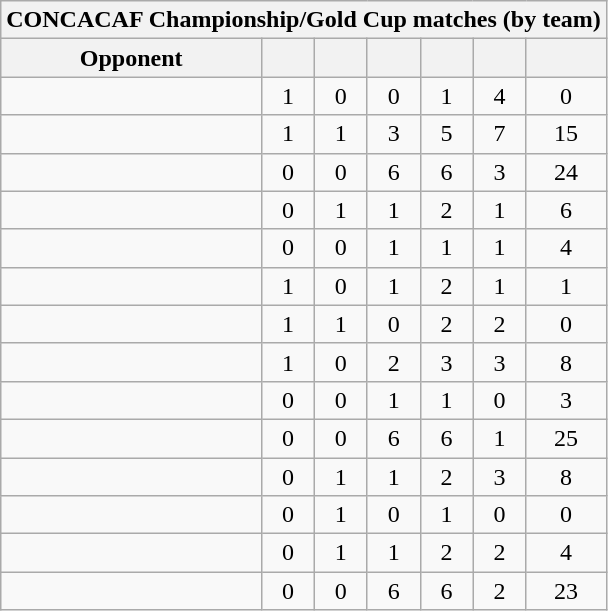<table class="wikitable sortable" style="text-align: center;">
<tr>
<th colspan=7>CONCACAF Championship/Gold Cup matches (by team)</th>
</tr>
<tr>
<th>Opponent</th>
<th></th>
<th></th>
<th></th>
<th></th>
<th></th>
<th></th>
</tr>
<tr>
<td align="left"></td>
<td>1</td>
<td>0</td>
<td>0</td>
<td>1</td>
<td>4</td>
<td>0</td>
</tr>
<tr>
<td align="left"></td>
<td>1</td>
<td>1</td>
<td>3</td>
<td>5</td>
<td>7</td>
<td>15</td>
</tr>
<tr>
<td align="left"></td>
<td>0</td>
<td>0</td>
<td>6</td>
<td>6</td>
<td>3</td>
<td>24</td>
</tr>
<tr>
<td align="left"></td>
<td>0</td>
<td>1</td>
<td>1</td>
<td>2</td>
<td>1</td>
<td>6</td>
</tr>
<tr>
<td align="left"></td>
<td>0</td>
<td>0</td>
<td>1</td>
<td>1</td>
<td>1</td>
<td>4</td>
</tr>
<tr>
<td align="left"></td>
<td>1</td>
<td>0</td>
<td>1</td>
<td>2</td>
<td>1</td>
<td>1</td>
</tr>
<tr>
<td align="left"></td>
<td>1</td>
<td>1</td>
<td>0</td>
<td>2</td>
<td>2</td>
<td>0</td>
</tr>
<tr>
<td align="left"></td>
<td>1</td>
<td>0</td>
<td>2</td>
<td>3</td>
<td>3</td>
<td>8</td>
</tr>
<tr>
<td align="left"></td>
<td>0</td>
<td>0</td>
<td>1</td>
<td>1</td>
<td>0</td>
<td>3</td>
</tr>
<tr>
<td align="left"></td>
<td>0</td>
<td>0</td>
<td>6</td>
<td>6</td>
<td>1</td>
<td>25</td>
</tr>
<tr>
<td align="left"></td>
<td>0</td>
<td>1</td>
<td>1</td>
<td>2</td>
<td>3</td>
<td>8</td>
</tr>
<tr>
<td align="left"></td>
<td>0</td>
<td>1</td>
<td>0</td>
<td>1</td>
<td>0</td>
<td>0</td>
</tr>
<tr>
<td align="left"></td>
<td>0</td>
<td>1</td>
<td>1</td>
<td>2</td>
<td>2</td>
<td>4</td>
</tr>
<tr>
<td align="left"></td>
<td>0</td>
<td>0</td>
<td>6</td>
<td>6</td>
<td>2</td>
<td>23</td>
</tr>
</table>
